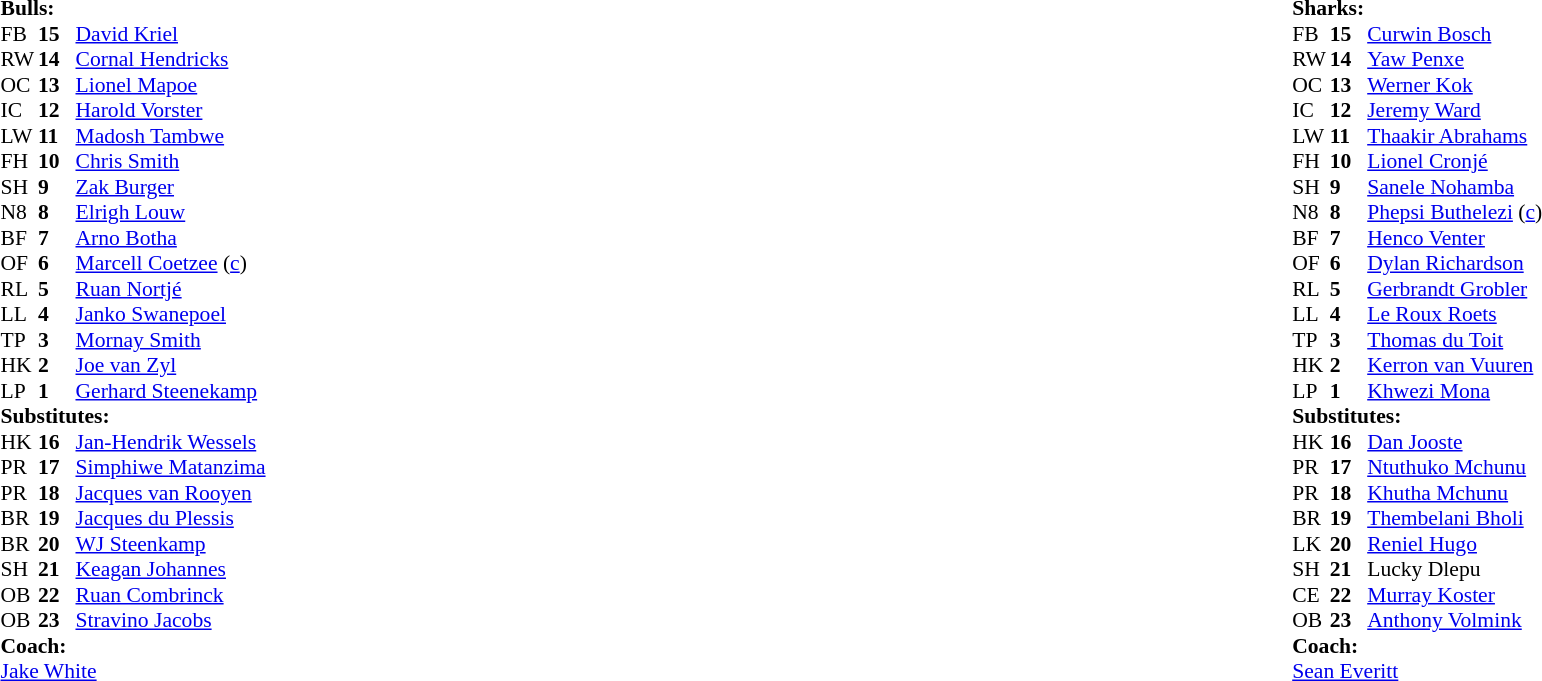<table style="width:100%;">
<tr>
<td style="vertical-align:top; width:50%;"><br><table cellspacing="0" cellpadding="0" style="font-size: 90%">
<tr>
<td colspan="4"><strong>Bulls:</strong></td>
</tr>
<tr>
<th width="25"></th>
<th width="25"></th>
</tr>
<tr>
<td>FB</td>
<td><strong>15</strong></td>
<td><a href='#'>David Kriel</a></td>
<td></td>
<td></td>
</tr>
<tr>
<td>RW</td>
<td><strong>14</strong></td>
<td><a href='#'>Cornal Hendricks</a></td>
<td></td>
<td></td>
</tr>
<tr>
<td>OC</td>
<td><strong>13</strong></td>
<td><a href='#'>Lionel Mapoe</a></td>
<td></td>
<td></td>
</tr>
<tr>
<td>IC</td>
<td><strong>12</strong></td>
<td><a href='#'>Harold Vorster</a></td>
<td></td>
<td></td>
</tr>
<tr>
<td>LW</td>
<td><strong>11</strong></td>
<td><a href='#'>Madosh Tambwe</a></td>
<td></td>
<td></td>
</tr>
<tr>
<td>FH</td>
<td><strong>10</strong></td>
<td><a href='#'>Chris Smith</a></td>
<td></td>
<td></td>
</tr>
<tr>
<td>SH</td>
<td><strong>9</strong></td>
<td><a href='#'>Zak Burger</a></td>
<td></td>
<td></td>
</tr>
<tr>
<td>N8</td>
<td><strong>8</strong></td>
<td><a href='#'>Elrigh Louw</a></td>
<td></td>
<td></td>
</tr>
<tr>
<td>BF</td>
<td><strong>7</strong></td>
<td><a href='#'>Arno Botha</a></td>
<td></td>
<td></td>
</tr>
<tr>
<td>OF</td>
<td><strong>6</strong></td>
<td><a href='#'>Marcell Coetzee</a> (<a href='#'>c</a>)</td>
<td></td>
<td></td>
</tr>
<tr>
<td>RL</td>
<td><strong>5</strong></td>
<td><a href='#'>Ruan Nortjé</a></td>
<td></td>
<td></td>
</tr>
<tr>
<td>LL</td>
<td><strong>4</strong></td>
<td><a href='#'>Janko Swanepoel</a></td>
<td></td>
<td></td>
</tr>
<tr>
<td>TP</td>
<td><strong>3</strong></td>
<td><a href='#'>Mornay Smith</a></td>
<td></td>
<td></td>
</tr>
<tr>
<td>HK</td>
<td><strong>2</strong></td>
<td><a href='#'>Joe van Zyl</a></td>
<td></td>
<td></td>
</tr>
<tr>
<td>LP</td>
<td><strong>1</strong></td>
<td><a href='#'>Gerhard Steenekamp</a></td>
<td></td>
<td></td>
</tr>
<tr>
<td colspan="3"><strong>Substitutes:</strong></td>
</tr>
<tr>
<td>HK</td>
<td><strong>16</strong></td>
<td><a href='#'>Jan-Hendrik Wessels</a></td>
<td></td>
<td></td>
</tr>
<tr>
<td>PR</td>
<td><strong>17</strong></td>
<td><a href='#'>Simphiwe Matanzima</a></td>
<td></td>
<td></td>
</tr>
<tr>
<td>PR</td>
<td><strong>18</strong></td>
<td><a href='#'>Jacques van Rooyen</a></td>
<td></td>
<td></td>
</tr>
<tr>
<td>BR</td>
<td><strong>19</strong></td>
<td><a href='#'>Jacques du Plessis</a></td>
<td></td>
<td></td>
</tr>
<tr>
<td>BR</td>
<td><strong>20</strong></td>
<td><a href='#'>WJ Steenkamp</a></td>
<td></td>
<td></td>
</tr>
<tr>
<td>SH</td>
<td><strong>21</strong></td>
<td><a href='#'>Keagan Johannes</a></td>
<td></td>
<td></td>
</tr>
<tr>
<td>OB</td>
<td><strong>22</strong></td>
<td><a href='#'>Ruan Combrinck</a></td>
<td></td>
<td></td>
</tr>
<tr>
<td>OB</td>
<td><strong>23</strong></td>
<td><a href='#'>Stravino Jacobs</a></td>
<td></td>
<td></td>
</tr>
<tr>
<td colspan="3"><strong>Coach:</strong></td>
</tr>
<tr>
<td colspan="4"><a href='#'>Jake White</a></td>
</tr>
</table>
</td>
<td style="vertical-align:top; width:50%;"><br><table cellspacing="0" cellpadding="0" style="font-size:90%; margin:auto;">
<tr>
<td colspan="4"><strong>Sharks:</strong></td>
</tr>
<tr>
<th width="25"></th>
<th width="25"></th>
</tr>
<tr>
<td>FB</td>
<td><strong>15</strong></td>
<td><a href='#'>Curwin Bosch</a></td>
<td></td>
<td></td>
</tr>
<tr>
<td>RW</td>
<td><strong>14</strong></td>
<td><a href='#'>Yaw Penxe</a></td>
<td></td>
<td></td>
</tr>
<tr>
<td>OC</td>
<td><strong>13</strong></td>
<td><a href='#'>Werner Kok</a></td>
<td></td>
<td></td>
</tr>
<tr>
<td>IC</td>
<td><strong>12</strong></td>
<td><a href='#'>Jeremy Ward</a></td>
<td></td>
<td></td>
</tr>
<tr>
<td>LW</td>
<td><strong>11</strong></td>
<td><a href='#'>Thaakir Abrahams</a></td>
<td></td>
<td></td>
</tr>
<tr>
<td>FH</td>
<td><strong>10</strong></td>
<td><a href='#'>Lionel Cronjé</a></td>
<td></td>
<td></td>
</tr>
<tr>
<td>SH</td>
<td><strong>9</strong></td>
<td><a href='#'>Sanele Nohamba</a></td>
<td></td>
<td></td>
</tr>
<tr>
<td>N8</td>
<td><strong>8</strong></td>
<td><a href='#'>Phepsi Buthelezi</a> (<a href='#'>c</a>)</td>
<td></td>
<td></td>
</tr>
<tr>
<td>BF</td>
<td><strong>7</strong></td>
<td><a href='#'>Henco Venter</a></td>
<td></td>
<td></td>
</tr>
<tr>
<td>OF</td>
<td><strong>6</strong></td>
<td><a href='#'>Dylan Richardson</a></td>
<td></td>
<td></td>
</tr>
<tr>
<td>RL</td>
<td><strong>5</strong></td>
<td><a href='#'>Gerbrandt Grobler</a></td>
<td></td>
<td></td>
</tr>
<tr>
<td>LL</td>
<td><strong>4</strong></td>
<td><a href='#'>Le Roux Roets</a></td>
<td></td>
<td></td>
</tr>
<tr>
<td>TP</td>
<td><strong>3</strong></td>
<td><a href='#'>Thomas du Toit</a></td>
<td></td>
<td></td>
</tr>
<tr>
<td>HK</td>
<td><strong>2</strong></td>
<td><a href='#'>Kerron van Vuuren</a></td>
<td></td>
<td></td>
</tr>
<tr>
<td>LP</td>
<td><strong>1</strong></td>
<td><a href='#'>Khwezi Mona</a></td>
<td></td>
<td></td>
</tr>
<tr>
<td colspan="3"><strong>Substitutes:</strong></td>
</tr>
<tr>
<td>HK</td>
<td><strong>16</strong></td>
<td><a href='#'>Dan Jooste</a></td>
<td></td>
<td></td>
</tr>
<tr>
<td>PR</td>
<td><strong>17</strong></td>
<td><a href='#'>Ntuthuko Mchunu</a></td>
<td></td>
<td></td>
</tr>
<tr>
<td>PR</td>
<td><strong>18</strong></td>
<td><a href='#'>Khutha Mchunu</a></td>
<td></td>
<td></td>
</tr>
<tr>
<td>BR</td>
<td><strong>19</strong></td>
<td><a href='#'>Thembelani Bholi</a></td>
<td></td>
<td></td>
</tr>
<tr>
<td>LK</td>
<td><strong>20</strong></td>
<td><a href='#'>Reniel Hugo</a></td>
<td></td>
<td></td>
</tr>
<tr>
<td>SH</td>
<td><strong>21</strong></td>
<td>Lucky Dlepu</td>
<td></td>
<td></td>
</tr>
<tr>
<td>CE</td>
<td><strong>22</strong></td>
<td><a href='#'>Murray Koster</a></td>
<td></td>
<td></td>
</tr>
<tr>
<td>OB</td>
<td><strong>23</strong></td>
<td><a href='#'>Anthony Volmink</a></td>
<td></td>
<td></td>
</tr>
<tr>
<td colspan="3"><strong>Coach:</strong></td>
</tr>
<tr>
<td colspan="4"><a href='#'>Sean Everitt</a></td>
</tr>
</table>
</td>
</tr>
</table>
